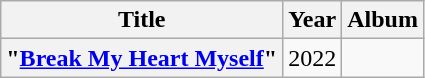<table class="wikitable plainrowheaders" style="text-align:center">
<tr>
<th scope="col">Title</th>
<th scope="col">Year</th>
<th scope="col">Album</th>
</tr>
<tr>
<th scope="row">"<a href='#'>Break My Heart Myself</a>"<br></th>
<td>2022</td>
<td></td>
</tr>
</table>
